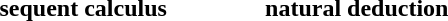<table style="margin-left: 2em;">
<tr>
<th>sequent calculus</th>
<td></td>
<th>natural deduction</th>
</tr>
<tr>
<td><br></td>
<td width="20%"></td>
<td><br></td>
</tr>
</table>
